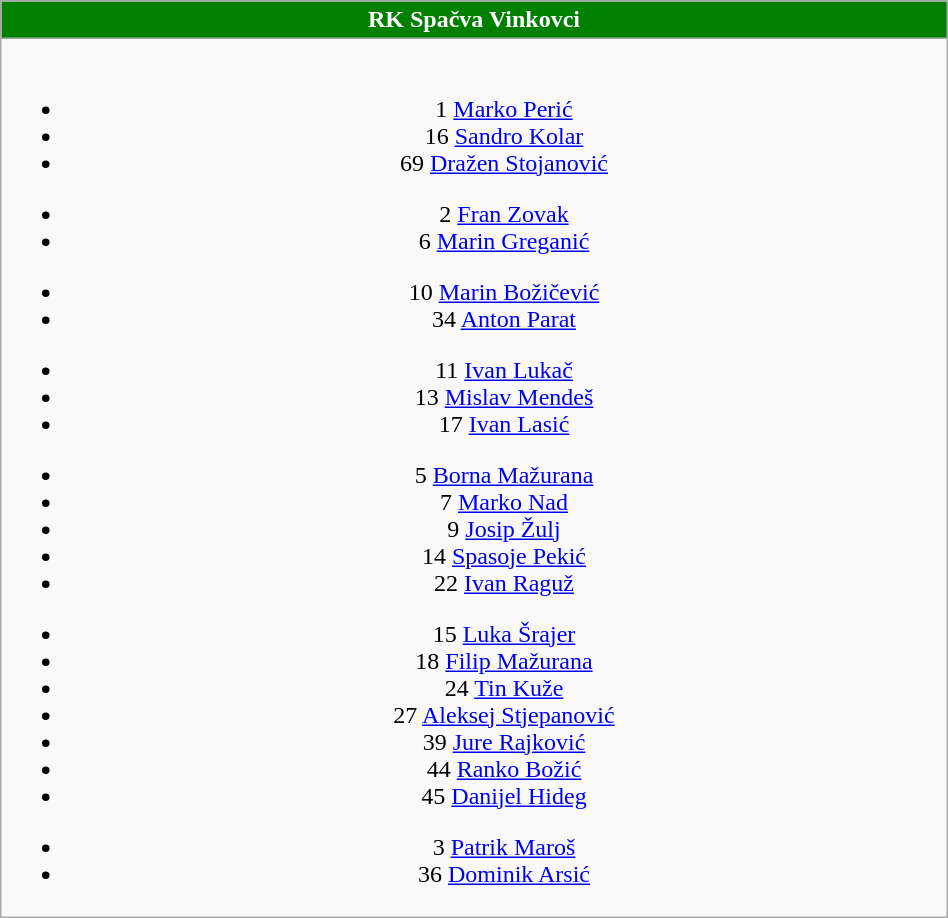<table class="wikitable" style="font-size:100%; text-align:center; width:50%">
<tr>
<th colspan=5 style="background-color:#008000;color:white;text-align:center;">RK Spačva Vinkovci</th>
</tr>
<tr>
<td><br>
<ul><li>1  <a href='#'>Marko Perić</a></li><li>16  <a href='#'>Sandro Kolar</a></li><li>69  <a href='#'>Dražen Stojanović</a></li></ul><ul><li>2  <a href='#'>Fran Zovak</a></li><li>6  <a href='#'>Marin Greganić</a></li></ul><ul><li>10  <a href='#'>Marin Božičević</a></li><li>34  <a href='#'>Anton Parat</a></li></ul><ul><li>11  <a href='#'>Ivan Lukač</a></li><li>13  <a href='#'>Mislav Mendeš</a></li><li>17  <a href='#'>Ivan Lasić</a></li></ul><ul><li>5  <a href='#'>Borna Mažurana</a></li><li>7  <a href='#'>Marko Nad</a></li><li>9  <a href='#'>Josip Žulj</a></li><li>14  <a href='#'>Spasoje Pekić</a></li><li>22  <a href='#'>Ivan Raguž</a></li></ul><ul><li>15  <a href='#'>Luka Šrajer</a></li><li>18  <a href='#'>Filip Mažurana</a></li><li>24  <a href='#'>Tin Kuže</a></li><li>27  <a href='#'>Aleksej Stjepanović</a></li><li>39  <a href='#'>Jure Rajković</a></li><li>44  <a href='#'>Ranko Božić</a></li><li>45  <a href='#'>Danijel Hideg</a></li></ul><ul><li>3  <a href='#'>Patrik Maroš</a></li><li>36  <a href='#'>Dominik Arsić</a></li></ul></td>
</tr>
</table>
